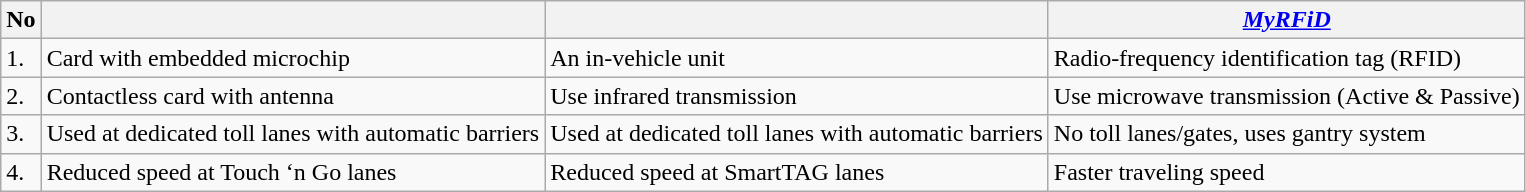<table class="wikitable">
<tr>
<th>No</th>
<th></th>
<th></th>
<th><a href='#'><span><em>MyRFiD</em></span></a></th>
</tr>
<tr>
<td>1.</td>
<td>Card with embedded microchip</td>
<td>An in-vehicle unit</td>
<td>Radio-frequency identification tag (RFID)</td>
</tr>
<tr>
<td>2.</td>
<td>Contactless card with antenna</td>
<td>Use infrared transmission</td>
<td>Use microwave transmission (Active & Passive)</td>
</tr>
<tr>
<td>3.</td>
<td>Used at dedicated toll lanes with automatic barriers</td>
<td>Used at dedicated toll lanes with automatic barriers</td>
<td>No toll lanes/gates, uses gantry system</td>
</tr>
<tr>
<td>4.</td>
<td>Reduced speed at Touch ‘n Go lanes</td>
<td>Reduced speed at SmartTAG lanes</td>
<td>Faster traveling speed</td>
</tr>
</table>
